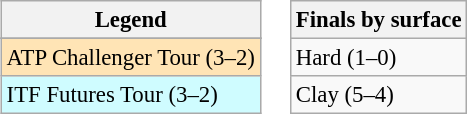<table>
<tr valign=top>
<td><br><table class=wikitable style=font-size:95%>
<tr>
<th>Legend</th>
</tr>
<tr bgcolor=e5d1cb>
</tr>
<tr bgcolor=moccasin>
<td>ATP Challenger Tour (3–2)</td>
</tr>
<tr bgcolor=cffcff>
<td>ITF Futures Tour (3–2)</td>
</tr>
</table>
</td>
<td><br><table class=wikitable style=font-size:95%>
<tr>
<th>Finals by surface</th>
</tr>
<tr>
<td>Hard (1–0)</td>
</tr>
<tr>
<td>Clay (5–4)</td>
</tr>
</table>
</td>
</tr>
</table>
